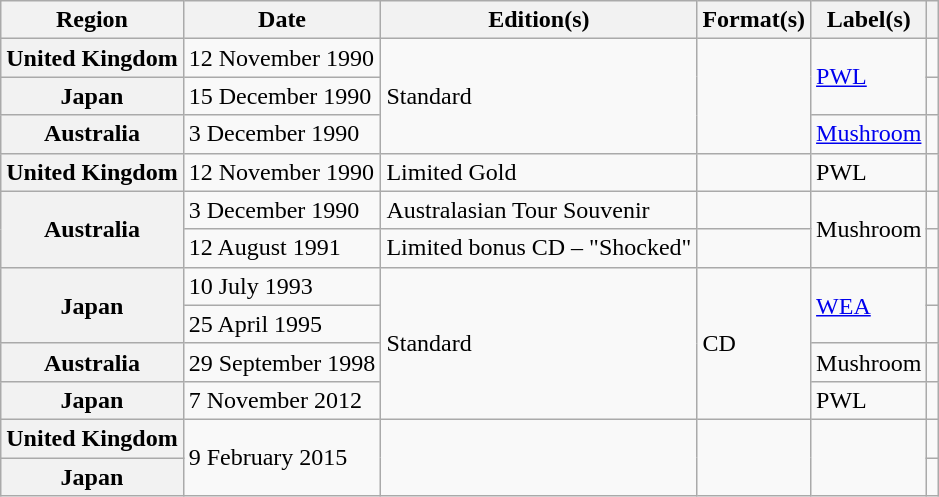<table class="wikitable plainrowheaders">
<tr>
<th scope="col">Region</th>
<th scope="col">Date</th>
<th scope="col">Edition(s)</th>
<th scope="col">Format(s)</th>
<th scope="col">Label(s)</th>
<th scope="col"></th>
</tr>
<tr>
<th scope="row">United Kingdom</th>
<td>12 November 1990</td>
<td rowspan="3">Standard</td>
<td rowspan="3"></td>
<td rowspan="2"><a href='#'>PWL</a></td>
<td style="text-align:center;"></td>
</tr>
<tr>
<th scope="row">Japan</th>
<td>15 December 1990</td>
<td style="text-align:center;"></td>
</tr>
<tr>
<th scope="row">Australia</th>
<td>3 December 1990</td>
<td><a href='#'>Mushroom</a></td>
<td style="text-align:center;"></td>
</tr>
<tr>
<th scope="row">United Kingdom</th>
<td>12 November 1990</td>
<td>Limited Gold</td>
<td></td>
<td>PWL</td>
<td style="text-align:center;"></td>
</tr>
<tr>
<th scope="row" rowspan="2">Australia</th>
<td>3 December 1990</td>
<td>Australasian Tour Souvenir</td>
<td></td>
<td rowspan="2">Mushroom</td>
<td style="text-align:center;"></td>
</tr>
<tr>
<td>12 August 1991</td>
<td>Limited bonus CD – "Shocked"</td>
<td></td>
<td style="text-align:center;"></td>
</tr>
<tr>
<th scope="row" rowspan="2">Japan</th>
<td>10 July 1993</td>
<td rowspan="4">Standard</td>
<td rowspan="4">CD</td>
<td rowspan="2"><a href='#'>WEA</a></td>
<td style="text-align:center;"></td>
</tr>
<tr>
<td>25 April 1995</td>
<td style="text-align:center;"></td>
</tr>
<tr>
<th scope="row">Australia</th>
<td>29 September 1998</td>
<td>Mushroom</td>
<td style="text-align:center;"></td>
</tr>
<tr>
<th scope="row">Japan</th>
<td>7 November 2012</td>
<td>PWL</td>
<td style="text-align:center;"></td>
</tr>
<tr>
<th scope="row">United Kingdom</th>
<td rowspan="2">9 February 2015</td>
<td rowspan="2"></td>
<td rowspan="2"></td>
<td rowspan="2"></td>
<td style="text-align:center;"></td>
</tr>
<tr>
<th scope="row">Japan</th>
<td style="text-align:center;"></td>
</tr>
</table>
